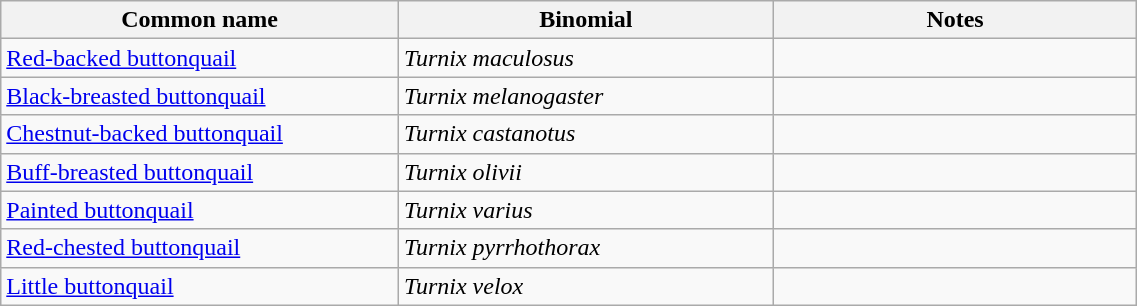<table style="width:60%;" class="wikitable">
<tr>
<th width=35%>Common name</th>
<th width=33%>Binomial</th>
<th width=32%>Notes</th>
</tr>
<tr>
<td><a href='#'>Red-backed buttonquail</a></td>
<td><em>Turnix maculosus</em></td>
<td></td>
</tr>
<tr>
<td><a href='#'>Black-breasted buttonquail</a></td>
<td><em>Turnix melanogaster</em></td>
<td></td>
</tr>
<tr>
<td><a href='#'>Chestnut-backed buttonquail</a></td>
<td><em>Turnix castanotus</em></td>
<td></td>
</tr>
<tr>
<td><a href='#'>Buff-breasted buttonquail</a></td>
<td><em>Turnix olivii</em></td>
<td></td>
</tr>
<tr>
<td><a href='#'>Painted buttonquail</a></td>
<td><em>Turnix varius</em></td>
<td></td>
</tr>
<tr>
<td><a href='#'>Red-chested buttonquail</a></td>
<td><em>Turnix pyrrhothorax</em></td>
<td></td>
</tr>
<tr>
<td><a href='#'>Little buttonquail</a></td>
<td><em>Turnix velox</em></td>
<td></td>
</tr>
</table>
